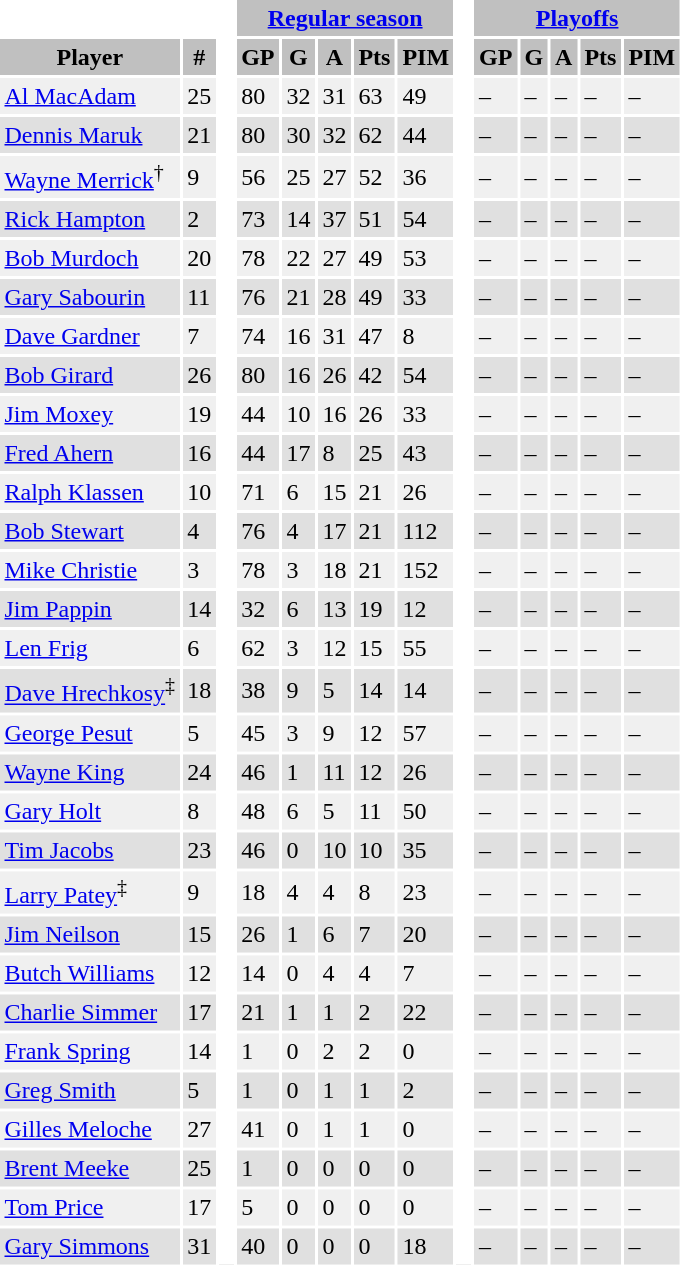<table BORDER="0" CELLPADDING="3" CELLSPACING="2" ID="Table1">
<tr ALIGN="center" bgcolor="#c0c0c0">
<th ALIGN="center" colspan="2" bgcolor="#ffffff"> </th>
<th ALIGN="center" rowspan="99" bgcolor="#ffffff"> </th>
<th ALIGN="center" colspan="5"><a href='#'>Regular season</a></th>
<th ALIGN="center" rowspan="99" bgcolor="#ffffff"> </th>
<th ALIGN="center" colspan="5"><a href='#'>Playoffs</a></th>
</tr>
<tr ALIGN="center" bgcolor="#c0c0c0">
<th ALIGN="center">Player</th>
<th ALIGN="center">#</th>
<th ALIGN="center">GP</th>
<th ALIGN="center">G</th>
<th ALIGN="center">A</th>
<th ALIGN="center">Pts</th>
<th ALIGN="center">PIM</th>
<th ALIGN="center">GP</th>
<th ALIGN="center">G</th>
<th ALIGN="center">A</th>
<th ALIGN="center">Pts</th>
<th ALIGN="center">PIM</th>
</tr>
<tr bgcolor="#f0f0f0">
<td><a href='#'>Al MacAdam</a></td>
<td>25</td>
<td>80</td>
<td>32</td>
<td>31</td>
<td>63</td>
<td>49</td>
<td>–</td>
<td>–</td>
<td>–</td>
<td>–</td>
<td>–</td>
</tr>
<tr bgcolor="#e0e0e0">
<td><a href='#'>Dennis Maruk</a></td>
<td>21</td>
<td>80</td>
<td>30</td>
<td>32</td>
<td>62</td>
<td>44</td>
<td>–</td>
<td>–</td>
<td>–</td>
<td>–</td>
<td>–</td>
</tr>
<tr bgcolor="#f0f0f0">
<td><a href='#'>Wayne Merrick</a><sup>†</sup></td>
<td>9</td>
<td>56</td>
<td>25</td>
<td>27</td>
<td>52</td>
<td>36</td>
<td>–</td>
<td>–</td>
<td>–</td>
<td>–</td>
<td>–</td>
</tr>
<tr bgcolor="#e0e0e0">
<td><a href='#'>Rick Hampton</a></td>
<td>2</td>
<td>73</td>
<td>14</td>
<td>37</td>
<td>51</td>
<td>54</td>
<td>–</td>
<td>–</td>
<td>–</td>
<td>–</td>
<td>–</td>
</tr>
<tr bgcolor="#f0f0f0">
<td><a href='#'>Bob Murdoch</a></td>
<td>20</td>
<td>78</td>
<td>22</td>
<td>27</td>
<td>49</td>
<td>53</td>
<td>–</td>
<td>–</td>
<td>–</td>
<td>–</td>
<td>–</td>
</tr>
<tr bgcolor="#e0e0e0">
<td><a href='#'>Gary Sabourin</a></td>
<td>11</td>
<td>76</td>
<td>21</td>
<td>28</td>
<td>49</td>
<td>33</td>
<td>–</td>
<td>–</td>
<td>–</td>
<td>–</td>
<td>–</td>
</tr>
<tr bgcolor="#f0f0f0">
<td><a href='#'>Dave Gardner</a></td>
<td>7</td>
<td>74</td>
<td>16</td>
<td>31</td>
<td>47</td>
<td>8</td>
<td>–</td>
<td>–</td>
<td>–</td>
<td>–</td>
<td>–</td>
</tr>
<tr bgcolor="#e0e0e0">
<td><a href='#'>Bob Girard</a></td>
<td>26</td>
<td>80</td>
<td>16</td>
<td>26</td>
<td>42</td>
<td>54</td>
<td>–</td>
<td>–</td>
<td>–</td>
<td>–</td>
<td>–</td>
</tr>
<tr bgcolor="#f0f0f0">
<td><a href='#'>Jim Moxey</a></td>
<td>19</td>
<td>44</td>
<td>10</td>
<td>16</td>
<td>26</td>
<td>33</td>
<td>–</td>
<td>–</td>
<td>–</td>
<td>–</td>
<td>–</td>
</tr>
<tr bgcolor="#e0e0e0">
<td><a href='#'>Fred Ahern</a></td>
<td>16</td>
<td>44</td>
<td>17</td>
<td>8</td>
<td>25</td>
<td>43</td>
<td>–</td>
<td>–</td>
<td>–</td>
<td>–</td>
<td>–</td>
</tr>
<tr bgcolor="#f0f0f0">
<td><a href='#'>Ralph Klassen</a></td>
<td>10</td>
<td>71</td>
<td>6</td>
<td>15</td>
<td>21</td>
<td>26</td>
<td>–</td>
<td>–</td>
<td>–</td>
<td>–</td>
<td>–</td>
</tr>
<tr bgcolor="#e0e0e0">
<td><a href='#'>Bob Stewart</a></td>
<td>4</td>
<td>76</td>
<td>4</td>
<td>17</td>
<td>21</td>
<td>112</td>
<td>–</td>
<td>–</td>
<td>–</td>
<td>–</td>
<td>–</td>
</tr>
<tr bgcolor="#f0f0f0">
<td><a href='#'>Mike Christie</a></td>
<td>3</td>
<td>78</td>
<td>3</td>
<td>18</td>
<td>21</td>
<td>152</td>
<td>–</td>
<td>–</td>
<td>–</td>
<td>–</td>
<td>–</td>
</tr>
<tr bgcolor="#e0e0e0">
<td><a href='#'>Jim Pappin</a></td>
<td>14</td>
<td>32</td>
<td>6</td>
<td>13</td>
<td>19</td>
<td>12</td>
<td>–</td>
<td>–</td>
<td>–</td>
<td>–</td>
<td>–</td>
</tr>
<tr bgcolor="#f0f0f0">
<td><a href='#'>Len Frig</a></td>
<td>6</td>
<td>62</td>
<td>3</td>
<td>12</td>
<td>15</td>
<td>55</td>
<td>–</td>
<td>–</td>
<td>–</td>
<td>–</td>
<td>–</td>
</tr>
<tr bgcolor="#e0e0e0">
<td><a href='#'>Dave Hrechkosy</a><sup>‡</sup></td>
<td>18</td>
<td>38</td>
<td>9</td>
<td>5</td>
<td>14</td>
<td>14</td>
<td>–</td>
<td>–</td>
<td>–</td>
<td>–</td>
<td>–</td>
</tr>
<tr bgcolor="#f0f0f0">
<td><a href='#'>George Pesut</a></td>
<td>5</td>
<td>45</td>
<td>3</td>
<td>9</td>
<td>12</td>
<td>57</td>
<td>–</td>
<td>–</td>
<td>–</td>
<td>–</td>
<td>–</td>
</tr>
<tr bgcolor="#e0e0e0">
<td><a href='#'>Wayne King</a></td>
<td>24</td>
<td>46</td>
<td>1</td>
<td>11</td>
<td>12</td>
<td>26</td>
<td>–</td>
<td>–</td>
<td>–</td>
<td>–</td>
<td>–</td>
</tr>
<tr bgcolor="#f0f0f0">
<td><a href='#'>Gary Holt</a></td>
<td>8</td>
<td>48</td>
<td>6</td>
<td>5</td>
<td>11</td>
<td>50</td>
<td>–</td>
<td>–</td>
<td>–</td>
<td>–</td>
<td>–</td>
</tr>
<tr bgcolor="#e0e0e0">
<td><a href='#'>Tim Jacobs</a></td>
<td>23</td>
<td>46</td>
<td>0</td>
<td>10</td>
<td>10</td>
<td>35</td>
<td>–</td>
<td>–</td>
<td>–</td>
<td>–</td>
<td>–</td>
</tr>
<tr bgcolor="#f0f0f0">
<td><a href='#'>Larry Patey</a><sup>‡</sup></td>
<td>9</td>
<td>18</td>
<td>4</td>
<td>4</td>
<td>8</td>
<td>23</td>
<td>–</td>
<td>–</td>
<td>–</td>
<td>–</td>
<td>–</td>
</tr>
<tr bgcolor="#e0e0e0">
<td><a href='#'>Jim Neilson</a></td>
<td>15</td>
<td>26</td>
<td>1</td>
<td>6</td>
<td>7</td>
<td>20</td>
<td>–</td>
<td>–</td>
<td>–</td>
<td>–</td>
<td>–</td>
</tr>
<tr bgcolor="#f0f0f0">
<td><a href='#'>Butch Williams</a></td>
<td>12</td>
<td>14</td>
<td>0</td>
<td>4</td>
<td>4</td>
<td>7</td>
<td>–</td>
<td>–</td>
<td>–</td>
<td>–</td>
<td>–</td>
</tr>
<tr bgcolor="#e0e0e0">
<td><a href='#'>Charlie Simmer</a></td>
<td>17</td>
<td>21</td>
<td>1</td>
<td>1</td>
<td>2</td>
<td>22</td>
<td>–</td>
<td>–</td>
<td>–</td>
<td>–</td>
<td>–</td>
</tr>
<tr bgcolor="#f0f0f0">
<td><a href='#'>Frank Spring</a></td>
<td>14</td>
<td>1</td>
<td>0</td>
<td>2</td>
<td>2</td>
<td>0</td>
<td>–</td>
<td>–</td>
<td>–</td>
<td>–</td>
<td>–</td>
</tr>
<tr bgcolor="#e0e0e0">
<td><a href='#'>Greg Smith</a></td>
<td>5</td>
<td>1</td>
<td>0</td>
<td>1</td>
<td>1</td>
<td>2</td>
<td>–</td>
<td>–</td>
<td>–</td>
<td>–</td>
<td>–</td>
</tr>
<tr bgcolor="#f0f0f0">
<td><a href='#'>Gilles Meloche</a></td>
<td>27</td>
<td>41</td>
<td>0</td>
<td>1</td>
<td>1</td>
<td>0</td>
<td>–</td>
<td>–</td>
<td>–</td>
<td>–</td>
<td>–</td>
</tr>
<tr bgcolor="#e0e0e0">
<td><a href='#'>Brent Meeke</a></td>
<td>25</td>
<td>1</td>
<td>0</td>
<td>0</td>
<td>0</td>
<td>0</td>
<td>–</td>
<td>–</td>
<td>–</td>
<td>–</td>
<td>–</td>
</tr>
<tr bgcolor="#f0f0f0">
<td><a href='#'>Tom Price</a></td>
<td>17</td>
<td>5</td>
<td>0</td>
<td>0</td>
<td>0</td>
<td>0</td>
<td>–</td>
<td>–</td>
<td>–</td>
<td>–</td>
<td>–</td>
</tr>
<tr bgcolor="#e0e0e0">
<td><a href='#'>Gary Simmons</a></td>
<td>31</td>
<td>40</td>
<td>0</td>
<td>0</td>
<td>0</td>
<td>18</td>
<td>–</td>
<td>–</td>
<td>–</td>
<td>–</td>
<td>–</td>
</tr>
</table>
